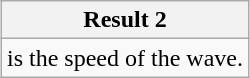<table class="wikitable" style="margin: auto">
<tr>
<th>Result 2</th>
</tr>
<tr>
<td> is the speed of the wave.</td>
</tr>
</table>
